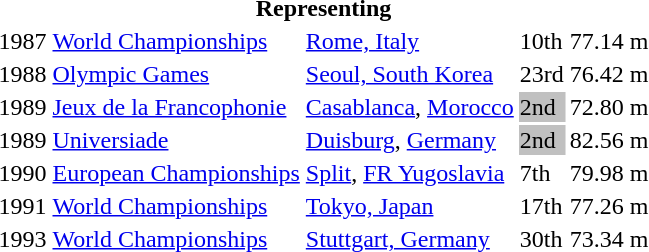<table>
<tr>
<th colspan="5">Representing </th>
</tr>
<tr>
<td>1987</td>
<td><a href='#'>World Championships</a></td>
<td><a href='#'>Rome, Italy</a></td>
<td>10th</td>
<td>77.14 m</td>
</tr>
<tr>
<td>1988</td>
<td><a href='#'>Olympic Games</a></td>
<td><a href='#'>Seoul, South Korea</a></td>
<td>23rd</td>
<td>76.42 m</td>
</tr>
<tr>
<td>1989</td>
<td><a href='#'>Jeux de la Francophonie</a></td>
<td><a href='#'>Casablanca</a>, <a href='#'>Morocco</a></td>
<td bgcolor="silver">2nd</td>
<td>72.80 m</td>
</tr>
<tr>
<td>1989</td>
<td><a href='#'>Universiade</a></td>
<td><a href='#'>Duisburg</a>, <a href='#'>Germany</a></td>
<td bgcolor="silver">2nd</td>
<td>82.56 m</td>
</tr>
<tr>
<td>1990</td>
<td><a href='#'>European Championships</a></td>
<td><a href='#'>Split</a>, <a href='#'>FR Yugoslavia</a></td>
<td>7th</td>
<td>79.98 m</td>
</tr>
<tr>
<td>1991</td>
<td><a href='#'>World Championships</a></td>
<td><a href='#'>Tokyo, Japan</a></td>
<td>17th</td>
<td>77.26 m</td>
</tr>
<tr>
<td>1993</td>
<td><a href='#'>World Championships</a></td>
<td><a href='#'>Stuttgart, Germany</a></td>
<td>30th</td>
<td>73.34 m</td>
</tr>
</table>
